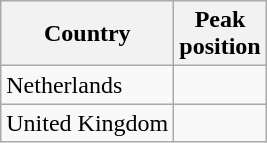<table class="wikitable">
<tr>
<th>Country</th>
<th>Peak<br>position</th>
</tr>
<tr>
<td>Netherlands</td>
<td></td>
</tr>
<tr>
<td>United Kingdom</td>
<td></td>
</tr>
</table>
